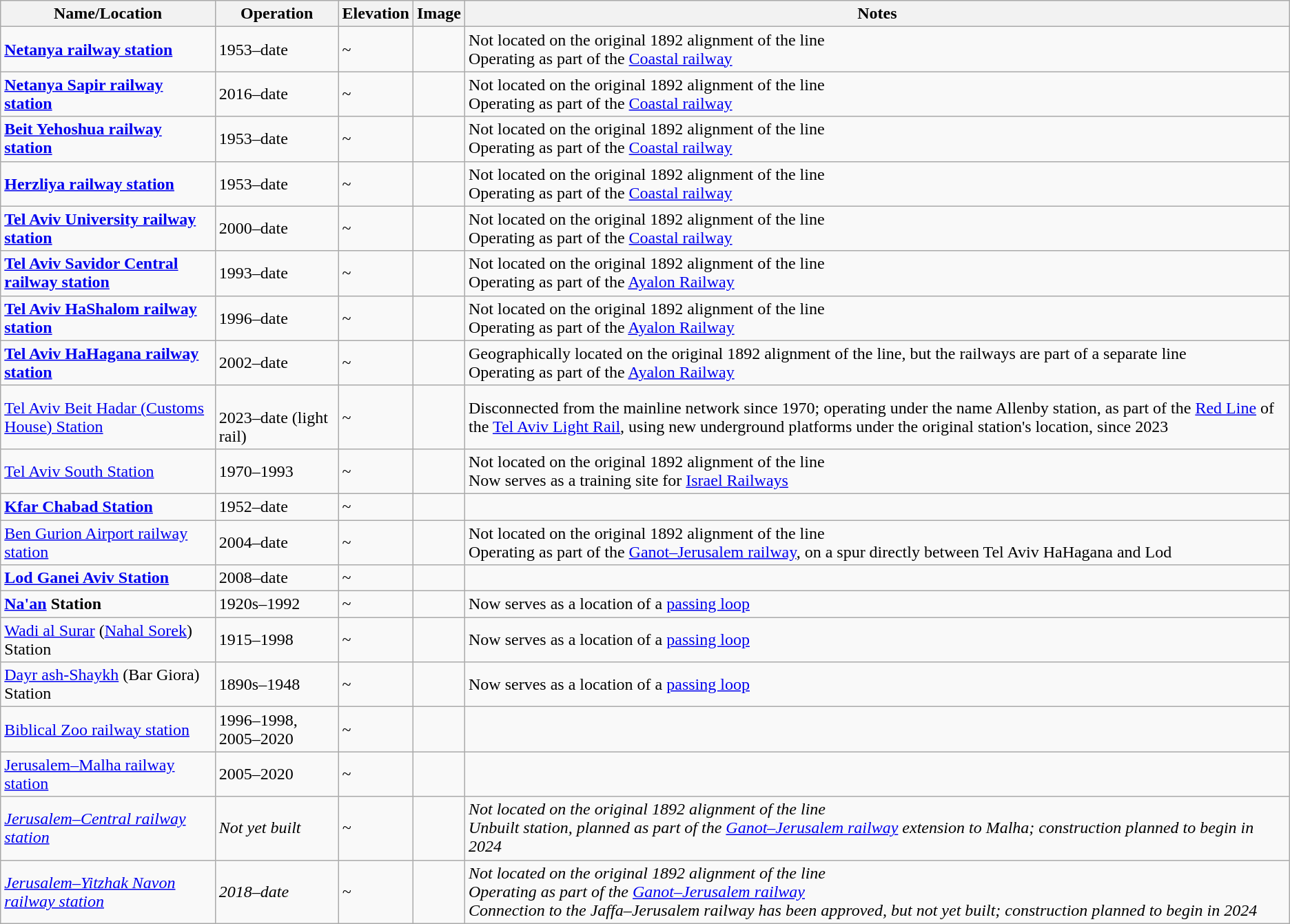<table class="wikitable">
<tr>
<th>Name/Location</th>
<th>Operation</th>
<th>Elevation</th>
<th>Image</th>
<th>Notes </th>
</tr>
<tr>
<td><strong><a href='#'>Netanya railway station</a></strong></td>
<td>1953–date</td>
<td>~</td>
<td></td>
<td>Not located on the original 1892 alignment of the line<br>Operating as part of the <a href='#'>Coastal railway</a></td>
</tr>
<tr>
<td><strong><a href='#'>Netanya Sapir railway station</a></strong></td>
<td>2016–date</td>
<td>~</td>
<td></td>
<td>Not located on the original 1892 alignment of the line<br>Operating as part of the <a href='#'>Coastal railway</a></td>
</tr>
<tr>
<td><strong><a href='#'>Beit Yehoshua railway station</a></strong></td>
<td>1953–date</td>
<td>~</td>
<td></td>
<td>Not located on the original 1892 alignment of the line<br>Operating as part of the <a href='#'>Coastal railway</a></td>
</tr>
<tr>
<td><strong><a href='#'>Herzliya railway station</a></strong></td>
<td>1953–date</td>
<td>~</td>
<td></td>
<td>Not located on the original 1892 alignment of the line<br>Operating as part of the <a href='#'>Coastal railway</a></td>
</tr>
<tr>
<td><strong><a href='#'>Tel Aviv University railway station</a></strong></td>
<td>2000–date</td>
<td>~</td>
<td></td>
<td>Not located on the original 1892 alignment of the line<br>Operating as part of the <a href='#'>Coastal railway</a></td>
</tr>
<tr>
<td><strong><a href='#'>Tel Aviv Savidor Central railway station</a></strong></td>
<td>1993–date</td>
<td>~</td>
<td></td>
<td>Not located on the original 1892 alignment of the line<br>Operating as part of the <a href='#'>Ayalon Railway</a></td>
</tr>
<tr>
<td><strong><a href='#'>Tel Aviv HaShalom railway station</a></strong></td>
<td>1996–date</td>
<td>~</td>
<td></td>
<td>Not located on the original 1892 alignment of the line<br>Operating as part of the <a href='#'>Ayalon Railway</a></td>
</tr>
<tr>
<td><strong><a href='#'>Tel Aviv HaHagana railway station</a></strong></td>
<td>2002–date</td>
<td>~</td>
<td></td>
<td>Geographically located on the original 1892 alignment of the line, but the railways are part of a separate line<br>Operating as part of the <a href='#'>Ayalon Railway</a></td>
</tr>
<tr>
<td><a href='#'>Tel Aviv Beit Hadar (Customs House) Station</a></td>
<td><br>2023–date (light rail)</td>
<td>~</td>
<td></td>
<td>Disconnected from the mainline network since 1970; operating under the name Allenby station, as part of the <a href='#'>Red Line</a> of the <a href='#'>Tel Aviv Light Rail</a>, using new underground platforms under the original station's location, since 2023</td>
</tr>
<tr>
<td><a href='#'>Tel Aviv South Station</a></td>
<td>1970–1993</td>
<td>~</td>
<td></td>
<td>Not located on the original 1892 alignment of the line<br>Now serves as a training site for <a href='#'>Israel Railways</a></td>
</tr>
<tr>
<td><strong><a href='#'>Kfar Chabad Station</a></strong></td>
<td>1952–date</td>
<td>~</td>
<td></td>
<td></td>
</tr>
<tr>
<td><a href='#'>Ben Gurion Airport railway station</a></td>
<td>2004–date</td>
<td>~</td>
<td></td>
<td>Not located on the original 1892 alignment of the line<br>Operating as part of the <a href='#'>Ganot–Jerusalem railway</a>, on a spur directly between Tel Aviv HaHagana and Lod</td>
</tr>
<tr>
<td><strong><a href='#'>Lod Ganei Aviv Station</a></strong></td>
<td>2008–date</td>
<td>~</td>
<td></td>
<td></td>
</tr>
<tr>
<td><strong><a href='#'>Na'an</a> Station</strong></td>
<td>1920s–1992</td>
<td>~</td>
<td></td>
<td>Now serves as a location of a <a href='#'>passing loop</a></td>
</tr>
<tr>
<td><a href='#'>Wadi al Surar</a> (<a href='#'>Nahal Sorek</a>) Station</td>
<td>1915–1998</td>
<td>~</td>
<td></td>
<td>Now serves as a location of a <a href='#'>passing loop</a></td>
</tr>
<tr>
<td><a href='#'>Dayr ash-Shaykh</a> (Bar Giora) Station</td>
<td>1890s–1948</td>
<td>~</td>
<td></td>
<td>Now serves as a location of a <a href='#'>passing loop</a></td>
</tr>
<tr>
<td><a href='#'>Biblical Zoo railway station</a></td>
<td>1996–1998, 2005–2020</td>
<td>~</td>
<td></td>
<td></td>
</tr>
<tr>
<td><a href='#'>Jerusalem–Malha railway station</a></td>
<td>2005–2020</td>
<td>~</td>
<td></td>
<td></td>
</tr>
<tr>
<td><em><a href='#'>Jerusalem–Central railway station</a></em></td>
<td><em>Not yet built</em></td>
<td><em>~</em></td>
<td></td>
<td><em>Not located on the original 1892 alignment of the line<br>Unbuilt station, planned as part of the <a href='#'>Ganot–Jerusalem railway</a> extension to Malha; construction planned to begin in 2024</em></td>
</tr>
<tr>
<td><em><a href='#'>Jerusalem–Yitzhak Navon railway station</a></em></td>
<td><em>2018–date</em></td>
<td><em>~</em></td>
<td></td>
<td><em>Not located on the original 1892 alignment of the line<br>Operating as part of the <a href='#'>Ganot–Jerusalem railway</a><br>Connection to the Jaffa–Jerusalem railway has been approved, but not yet built; construction planned to begin in 2024</em></td>
</tr>
</table>
